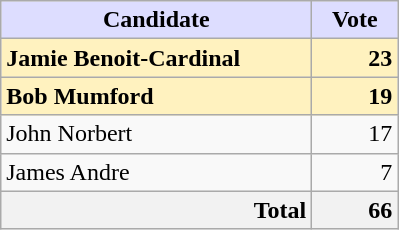<table class="wikitable">
<tr>
<th width="200px" style="background:#ddf;">Candidate</th>
<th width="50px" style="background:#ddf;">Vote</th>
</tr>
<tr>
<td style="background:#fff2bf;"><strong>Jamie Benoit-Cardinal</strong></td>
<td style="text-align:right;background:#fff2bf;"><strong>23</strong></td>
</tr>
<tr>
<td style="background:#fff2bf;"><strong>Bob Mumford</strong></td>
<td style="text-align:right;background:#fff2bf;"><strong>19</strong></td>
</tr>
<tr>
<td style="text-align:left;">John Norbert</td>
<td style="text-align:right;">17</td>
</tr>
<tr>
<td style="text-align:left;">James Andre</td>
<td style="text-align:right;">7</td>
</tr>
<tr>
<td style="text-align:right;background-color:#f2f2f2;"><strong>Total</strong></td>
<td style="text-align:right;background-color:#f2f2f2;"><strong>66</strong></td>
</tr>
</table>
